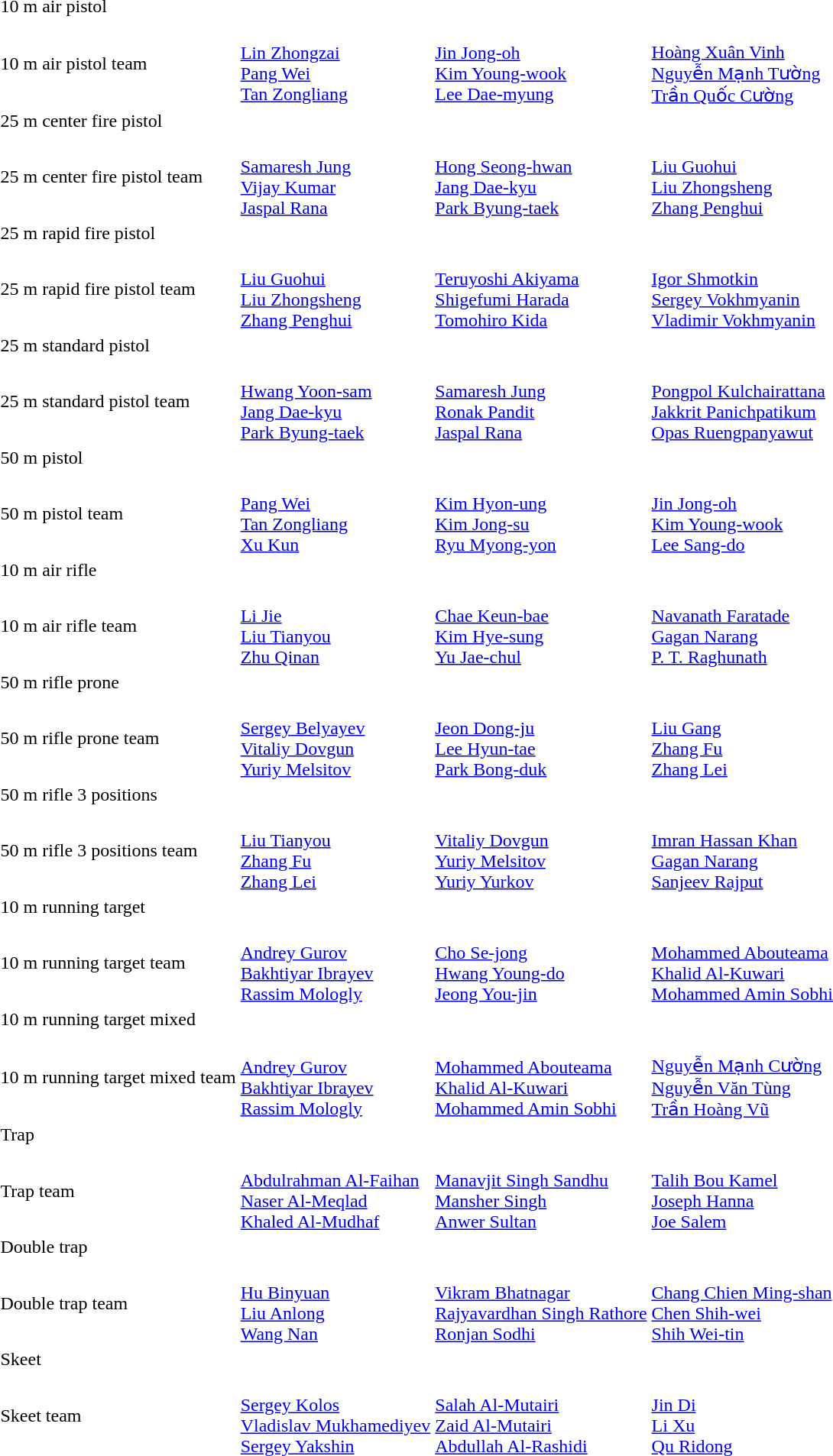<table>
<tr>
<td>10 m air pistol<br></td>
<td></td>
<td></td>
<td></td>
</tr>
<tr>
<td>10 m air pistol team<br></td>
<td><br><a href='#'>Lin Zhongzai</a><br><a href='#'>Pang Wei</a><br><a href='#'>Tan Zongliang</a></td>
<td><br><a href='#'>Jin Jong-oh</a><br><a href='#'>Kim Young-wook</a><br><a href='#'>Lee Dae-myung</a></td>
<td><br><a href='#'>Hoàng Xuân Vinh</a><br><a href='#'>Nguyễn Mạnh Tường</a><br><a href='#'>Trần Quốc Cường</a></td>
</tr>
<tr>
<td>25 m center fire pistol<br></td>
<td></td>
<td></td>
<td></td>
</tr>
<tr>
<td>25 m center fire pistol team<br></td>
<td><br><a href='#'>Samaresh Jung</a><br><a href='#'>Vijay Kumar</a><br><a href='#'>Jaspal Rana</a></td>
<td><br><a href='#'>Hong Seong-hwan</a><br><a href='#'>Jang Dae-kyu</a><br><a href='#'>Park Byung-taek</a></td>
<td><br><a href='#'>Liu Guohui</a><br><a href='#'>Liu Zhongsheng</a><br><a href='#'>Zhang Penghui</a></td>
</tr>
<tr>
<td>25 m rapid fire pistol<br></td>
<td></td>
<td></td>
<td></td>
</tr>
<tr>
<td>25 m rapid fire pistol team<br></td>
<td><br><a href='#'>Liu Guohui</a><br><a href='#'>Liu Zhongsheng</a><br><a href='#'>Zhang Penghui</a></td>
<td><br><a href='#'>Teruyoshi Akiyama</a><br><a href='#'>Shigefumi Harada</a><br><a href='#'>Tomohiro Kida</a></td>
<td><br><a href='#'>Igor Shmotkin</a><br><a href='#'>Sergey Vokhmyanin</a><br><a href='#'>Vladimir Vokhmyanin</a></td>
</tr>
<tr>
<td>25 m standard pistol<br></td>
<td></td>
<td></td>
<td></td>
</tr>
<tr>
<td>25 m standard pistol team<br></td>
<td><br><a href='#'>Hwang Yoon-sam</a><br><a href='#'>Jang Dae-kyu</a><br><a href='#'>Park Byung-taek</a></td>
<td><br><a href='#'>Samaresh Jung</a><br><a href='#'>Ronak Pandit</a><br><a href='#'>Jaspal Rana</a></td>
<td><br><a href='#'>Pongpol Kulchairattana</a><br><a href='#'>Jakkrit Panichpatikum</a><br><a href='#'>Opas Ruengpanyawut</a></td>
</tr>
<tr>
<td>50 m pistol<br></td>
<td></td>
<td></td>
<td></td>
</tr>
<tr>
<td>50 m pistol team<br></td>
<td><br><a href='#'>Pang Wei</a><br><a href='#'>Tan Zongliang</a><br><a href='#'>Xu Kun</a></td>
<td><br><a href='#'>Kim Hyon-ung</a><br><a href='#'>Kim Jong-su</a><br><a href='#'>Ryu Myong-yon</a></td>
<td><br><a href='#'>Jin Jong-oh</a><br><a href='#'>Kim Young-wook</a><br><a href='#'>Lee Sang-do</a></td>
</tr>
<tr>
<td>10 m air rifle<br></td>
<td></td>
<td></td>
<td></td>
</tr>
<tr>
<td>10 m air rifle team<br></td>
<td><br><a href='#'>Li Jie</a><br><a href='#'>Liu Tianyou</a><br><a href='#'>Zhu Qinan</a></td>
<td><br><a href='#'>Chae Keun-bae</a><br><a href='#'>Kim Hye-sung</a><br><a href='#'>Yu Jae-chul</a></td>
<td><br><a href='#'>Navanath Faratade</a><br><a href='#'>Gagan Narang</a><br><a href='#'>P. T. Raghunath</a></td>
</tr>
<tr>
<td>50 m rifle prone<br></td>
<td></td>
<td></td>
<td></td>
</tr>
<tr>
<td>50 m rifle prone team<br></td>
<td><br><a href='#'>Sergey Belyayev</a><br><a href='#'>Vitaliy Dovgun</a><br><a href='#'>Yuriy Melsitov</a></td>
<td><br><a href='#'>Jeon Dong-ju</a><br><a href='#'>Lee Hyun-tae</a><br><a href='#'>Park Bong-duk</a></td>
<td><br><a href='#'>Liu Gang</a><br><a href='#'>Zhang Fu</a><br><a href='#'>Zhang Lei</a></td>
</tr>
<tr>
<td>50 m rifle 3 positions<br></td>
<td></td>
<td></td>
<td></td>
</tr>
<tr>
<td>50 m rifle 3 positions team<br></td>
<td><br><a href='#'>Liu Tianyou</a><br><a href='#'>Zhang Fu</a><br><a href='#'>Zhang Lei</a></td>
<td><br><a href='#'>Vitaliy Dovgun</a><br><a href='#'>Yuriy Melsitov</a><br><a href='#'>Yuriy Yurkov</a></td>
<td><br><a href='#'>Imran Hassan Khan</a><br><a href='#'>Gagan Narang</a><br><a href='#'>Sanjeev Rajput</a></td>
</tr>
<tr>
<td>10 m running target<br></td>
<td></td>
<td></td>
<td></td>
</tr>
<tr>
<td>10 m running target team<br></td>
<td><br><a href='#'>Andrey Gurov</a><br><a href='#'>Bakhtiyar Ibrayev</a><br><a href='#'>Rassim Mologly</a></td>
<td><br><a href='#'>Cho Se-jong</a><br><a href='#'>Hwang Young-do</a><br><a href='#'>Jeong You-jin</a></td>
<td><br><a href='#'>Mohammed Abouteama</a><br><a href='#'>Khalid Al-Kuwari</a><br><a href='#'>Mohammed Amin Sobhi</a></td>
</tr>
<tr>
<td>10 m running target mixed<br></td>
<td></td>
<td></td>
<td></td>
</tr>
<tr>
<td>10 m running target mixed team<br></td>
<td><br><a href='#'>Andrey Gurov</a><br><a href='#'>Bakhtiyar Ibrayev</a><br><a href='#'>Rassim Mologly</a></td>
<td><br><a href='#'>Mohammed Abouteama</a><br><a href='#'>Khalid Al-Kuwari</a><br><a href='#'>Mohammed Amin Sobhi</a></td>
<td><br><a href='#'>Nguyễn Mạnh Cường</a><br><a href='#'>Nguyễn Văn Tùng</a><br><a href='#'>Trần Hoàng Vũ</a></td>
</tr>
<tr>
<td>Trap<br></td>
<td></td>
<td></td>
<td></td>
</tr>
<tr>
<td>Trap team<br></td>
<td><br><a href='#'>Abdulrahman Al-Faihan</a><br><a href='#'>Naser Al-Meqlad</a><br><a href='#'>Khaled Al-Mudhaf</a></td>
<td><br><a href='#'>Manavjit Singh Sandhu</a><br><a href='#'>Mansher Singh</a><br><a href='#'>Anwer Sultan</a></td>
<td><br><a href='#'>Talih Bou Kamel</a><br><a href='#'>Joseph Hanna</a><br><a href='#'>Joe Salem</a></td>
</tr>
<tr>
<td>Double trap<br></td>
<td></td>
<td></td>
<td></td>
</tr>
<tr>
<td>Double trap team<br></td>
<td><br><a href='#'>Hu Binyuan</a><br><a href='#'>Liu Anlong</a><br><a href='#'>Wang Nan</a></td>
<td><br><a href='#'>Vikram Bhatnagar</a><br><a href='#'>Rajyavardhan Singh Rathore</a><br><a href='#'>Ronjan Sodhi</a></td>
<td><br><a href='#'>Chang Chien Ming-shan</a><br><a href='#'>Chen Shih-wei</a><br><a href='#'>Shih Wei-tin</a></td>
</tr>
<tr>
<td>Skeet<br></td>
<td></td>
<td></td>
<td></td>
</tr>
<tr>
<td>Skeet team<br></td>
<td><br><a href='#'>Sergey Kolos</a><br><a href='#'>Vladislav Mukhamediyev</a><br><a href='#'>Sergey Yakshin</a></td>
<td><br><a href='#'>Salah Al-Mutairi</a><br><a href='#'>Zaid Al-Mutairi</a><br><a href='#'>Abdullah Al-Rashidi</a></td>
<td><br><a href='#'>Jin Di</a><br><a href='#'>Li Xu</a><br><a href='#'>Qu Ridong</a></td>
</tr>
</table>
